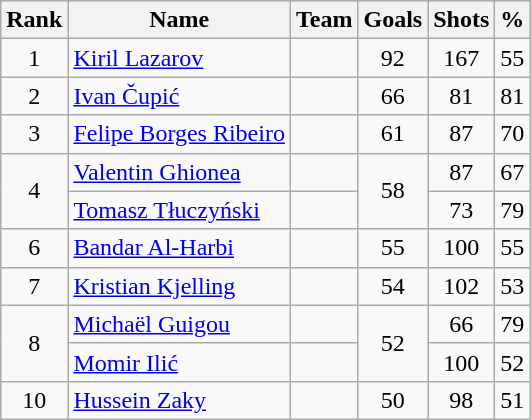<table class="wikitable sortable" style="text-align: center;">
<tr>
<th>Rank</th>
<th>Name</th>
<th>Team</th>
<th>Goals</th>
<th>Shots</th>
<th>%</th>
</tr>
<tr>
<td>1</td>
<td align=left><a href='#'>Kiril Lazarov</a></td>
<td align=left></td>
<td>92</td>
<td>167</td>
<td>55</td>
</tr>
<tr>
<td>2</td>
<td align=left><a href='#'>Ivan Čupić</a></td>
<td align=left></td>
<td>66</td>
<td>81</td>
<td>81</td>
</tr>
<tr>
<td>3</td>
<td align=left><a href='#'>Felipe Borges Ribeiro</a></td>
<td align=left></td>
<td>61</td>
<td>87</td>
<td>70</td>
</tr>
<tr>
<td rowspan=2>4</td>
<td align=left><a href='#'>Valentin Ghionea</a></td>
<td align=left></td>
<td rowspan=2>58</td>
<td>87</td>
<td>67</td>
</tr>
<tr>
<td align=left><a href='#'>Tomasz Tłuczyński</a></td>
<td align=left></td>
<td>73</td>
<td>79</td>
</tr>
<tr>
<td>6</td>
<td align=left><a href='#'>Bandar Al-Harbi</a></td>
<td align=left></td>
<td>55</td>
<td>100</td>
<td>55</td>
</tr>
<tr>
<td>7</td>
<td align=left><a href='#'>Kristian Kjelling</a></td>
<td align=left></td>
<td>54</td>
<td>102</td>
<td>53</td>
</tr>
<tr>
<td rowspan=2>8</td>
<td align=left><a href='#'>Michaël Guigou</a></td>
<td align=left></td>
<td rowspan=2>52</td>
<td>66</td>
<td>79</td>
</tr>
<tr>
<td align=left><a href='#'>Momir Ilić</a></td>
<td align=left></td>
<td>100</td>
<td>52</td>
</tr>
<tr>
<td>10</td>
<td align=left><a href='#'>Hussein Zaky</a></td>
<td align=left></td>
<td>50</td>
<td>98</td>
<td>51</td>
</tr>
</table>
